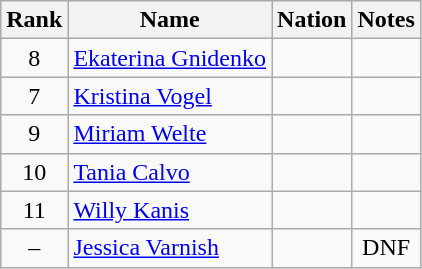<table class="wikitable sortable" style="text-align:center">
<tr>
<th>Rank</th>
<th>Name</th>
<th>Nation</th>
<th>Notes</th>
</tr>
<tr>
<td>8</td>
<td align=left><a href='#'>Ekaterina Gnidenko</a></td>
<td align=left></td>
<td></td>
</tr>
<tr>
<td>7</td>
<td align=left><a href='#'>Kristina Vogel</a></td>
<td align=left></td>
<td></td>
</tr>
<tr>
<td>9</td>
<td align=left><a href='#'>Miriam Welte</a></td>
<td align=left></td>
<td></td>
</tr>
<tr>
<td>10</td>
<td align=left><a href='#'>Tania Calvo</a></td>
<td align=left></td>
<td></td>
</tr>
<tr>
<td>11</td>
<td align=left><a href='#'>Willy Kanis</a></td>
<td align=left></td>
<td></td>
</tr>
<tr>
<td>–</td>
<td align=left><a href='#'>Jessica Varnish</a></td>
<td align=left></td>
<td>DNF</td>
</tr>
</table>
